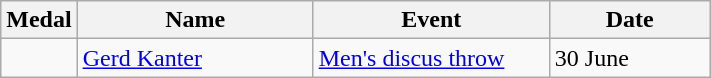<table class="wikitable sortable" style="font-size:100%">
<tr>
<th>Medal</th>
<th width=150>Name</th>
<th width=150>Event</th>
<th width=100>Date</th>
</tr>
<tr>
<td></td>
<td><a href='#'>Gerd Kanter</a></td>
<td><a href='#'>Men's discus throw</a></td>
<td>30 June</td>
</tr>
</table>
